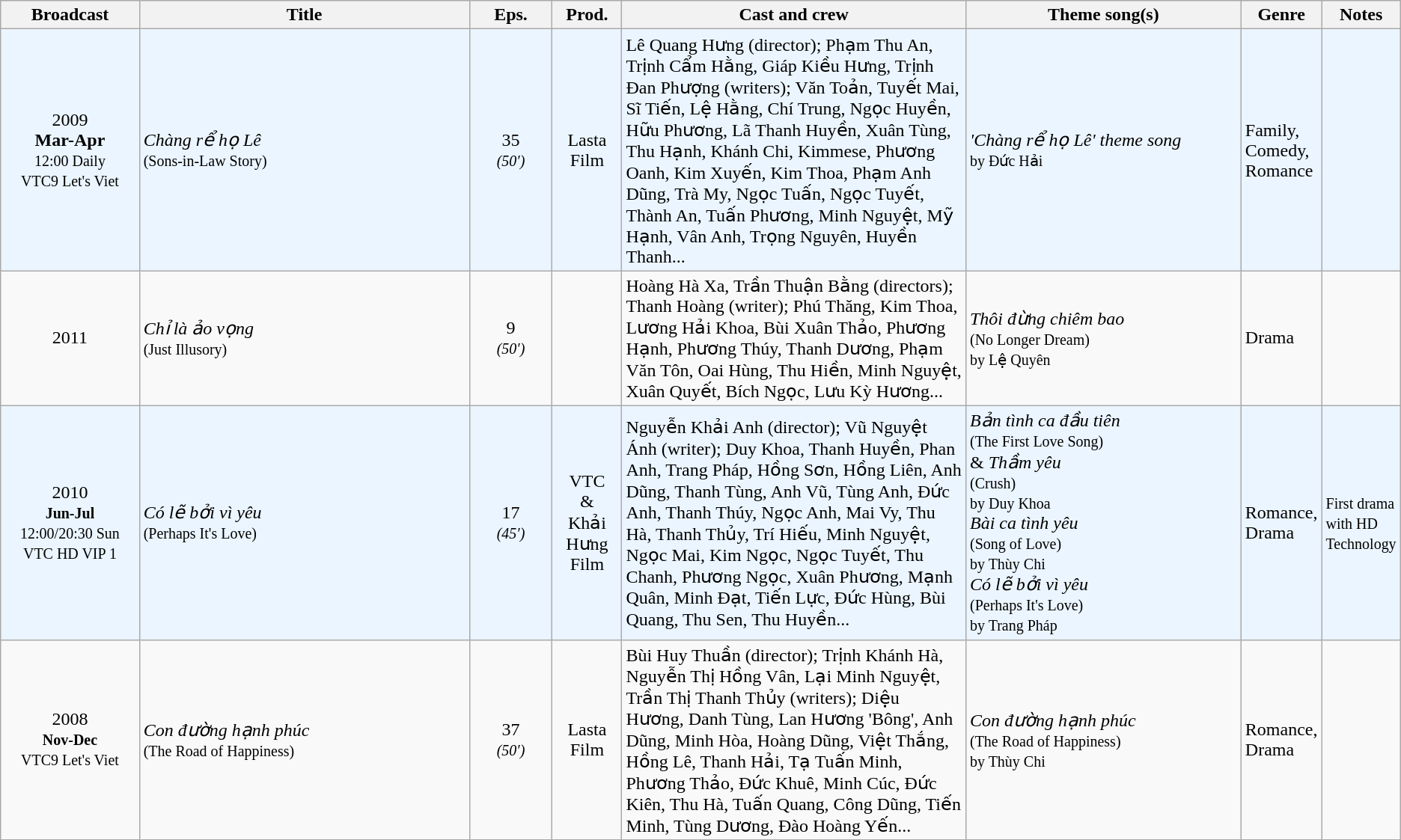<table class="wikitable sortable">
<tr>
<th style="width:10%;">Broadcast</th>
<th style="width:24%;">Title</th>
<th style="width:6%;">Eps.</th>
<th style="width:5%;">Prod.</th>
<th style="width:25%;">Cast and crew</th>
<th style="width:20%;">Theme song(s)</th>
<th style="width:5%;">Genre</th>
<th style="width:5%;">Notes</th>
</tr>
<tr ---- bgcolor="#ebf5ff">
<td style="text-align:center;">2009<br><strong>Mar-Apr</strong><br><small>12:00 Daily<br>VTC9 Let's Viet</small><br></td>
<td><em>Chàng rể họ Lê</em> <br><small>(Sons-in-Law Story)</small></td>
<td style="text-align:center;">35<br><small><em>(50′)</em></small></td>
<td style="text-align:center;">Lasta Film</td>
<td>Lê Quang Hưng (director); Phạm Thu An, Trịnh Cẩm Hằng, Giáp Kiều Hưng, Trịnh Đan Phượng (writers); Văn Toản, Tuyết Mai, Sĩ Tiến, Lệ Hằng, Chí Trung, Ngọc Huyền, Hữu Phương, Lã Thanh Huyền, Xuân Tùng, Thu Hạnh, Khánh Chi, Kimmese, Phương Oanh, Kim Xuyến, Kim Thoa, Phạm Anh Dũng, Trà My, Ngọc Tuấn, Ngọc Tuyết, Thành An, Tuấn Phương, Minh Nguyệt, Mỹ Hạnh, Vân Anh, Trọng Nguyên, Huyền Thanh...</td>
<td><em> 'Chàng rể họ Lê' theme song</em><br><small>by Đức Hải</small></td>
<td>Family, Comedy, Romance</td>
<td></td>
</tr>
<tr>
<td style="text-align:center;">2011<br></td>
<td><em>Chỉ là ảo vọng</em> <br><small>(Just Illusory)</small></td>
<td style="text-align:center;">9<br><small><em>(50′)</em></small></td>
<td style="text-align:center;"></td>
<td>Hoàng Hà Xa, Trần Thuận Bằng (directors); Thanh Hoàng (writer); Phú Thăng, Kim Thoa, Lương Hải Khoa, Bùi Xuân Thảo, Phương Hạnh, Phương Thúy, Thanh Dương, Phạm Văn Tôn, Oai Hùng, Thu Hiền, Minh Nguyệt, Xuân Quyết, Bích Ngọc, Lưu Kỳ Hương...</td>
<td><em>Thôi đừng chiêm bao</em> <br><small>(No Longer Dream)<br>by Lệ Quyên</small></td>
<td>Drama</td>
<td></td>
</tr>
<tr ---- bgcolor="#ebf5ff">
<td style="text-align:center;">2010<br><small><strong>Jun-Jul</strong><br>12:00/20:30 Sun<br>VTC HD VIP 1</small><br></td>
<td><em>Có lẽ bởi vì yêu</em> <br><small>(Perhaps It's Love)</small></td>
<td style="text-align:center;">17<br><small><em>(45′)</em></small></td>
<td style="text-align:center;">VTC<br>&<br>Khải Hưng Film</td>
<td>Nguyễn Khải Anh (director); Vũ Nguyệt Ánh (writer); Duy Khoa, Thanh Huyền, Phan Anh, Trang Pháp, Hồng Sơn, Hồng Liên, Anh Dũng, Thanh Tùng, Anh Vũ, Tùng Anh, Đức Anh, Thanh Thúy, Ngọc Anh, Mai Vy, Thu Hà, Thanh Thủy, Trí Hiếu, Minh Nguyệt, Ngọc Mai, Kim Ngọc, Ngọc Tuyết, Thu Chanh, Phương Ngọc, Xuân Phương, Mạnh Quân, Minh Đạt, Tiến Lực, Đức Hùng, Bùi Quang, Thu Sen, Thu Huyền...</td>
<td><em>Bản tình ca đầu tiên</em> <br><small>(The First Love Song)</small><br>& <em>Thầm yêu</em><br><small>(Crush)<br>by Duy Khoa</small><br><em>Bài ca tình yêu</em><br><small>(Song of Love)<br>by Thùy Chi</small><br><em>Có lẽ bởi vì yêu</em> <br><small>(Perhaps It's Love)<br>by Trang Pháp</small></td>
<td>Romance, Drama</td>
<td><small>First drama with HD Technology</small></td>
</tr>
<tr>
<td style="text-align:center;">2008<br><small><strong>Nov-Dec</strong></small><br><small>VTC9 Let's Viet</small><br></td>
<td><em>Con đường hạnh phúc</em> <br><small>(The Road of Happiness)</small></td>
<td style="text-align:center;">37<br><small><em>(50′)</em></small></td>
<td style="text-align:center;">Lasta Film</td>
<td>Bùi Huy Thuần (director); Trịnh Khánh Hà, Nguyễn Thị Hồng Vân, Lại Minh Nguyệt, Trần Thị Thanh Thủy (writers); Diệu Hương, Danh Tùng, Lan Hương 'Bông', Anh Dũng, Minh Hòa, Hoàng Dũng, Việt Thắng, Hồng Lê, Thanh Hải, Tạ Tuấn Minh, Phương Thảo, Đức Khuê, Minh Cúc, Đức Kiên, Thu Hà, Tuấn Quang, Công Dũng, Tiến Minh, Tùng Dương, Đào Hoàng Yến...</td>
<td><em>Con đường hạnh phúc</em> <br><small>(The Road of Happiness)<br>by Thùy Chi</small></td>
<td>Romance, Drama</td>
<td></td>
</tr>
</table>
